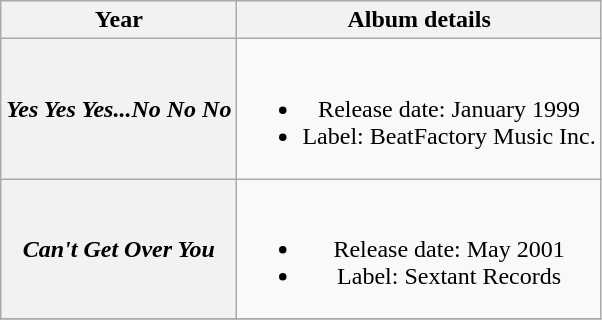<table class="wikitable" style="text-align:center;">
<tr>
<th>Year</th>
<th>Album details</th>
</tr>
<tr>
<th scope="row"><em>Yes Yes Yes...No No No</em></th>
<td><br><ul><li>Release date: January 1999</li><li>Label: BeatFactory Music Inc.</li></ul></td>
</tr>
<tr>
<th scope="row"><em>Can't Get Over You</em></th>
<td><br><ul><li>Release date: May 2001</li><li>Label: Sextant Records</li></ul></td>
</tr>
<tr>
</tr>
</table>
